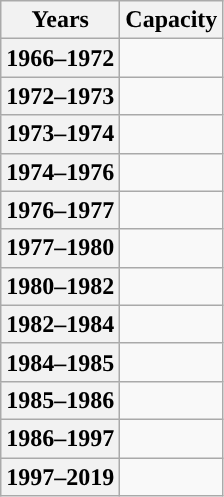<table class="wikitable sortable">
<tr>
<th>Years</th>
<th>Capacity</th>
</tr>
<tr>
<th>1966–1972</th>
<td></td>
</tr>
<tr>
<th>1972–1973</th>
<td></td>
</tr>
<tr>
<th>1973–1974</th>
<td></td>
</tr>
<tr>
<th>1974–1976</th>
<td></td>
</tr>
<tr>
<th>1976–1977</th>
<td></td>
</tr>
<tr>
<th>1977–1980</th>
<td></td>
</tr>
<tr>
<th>1980–1982</th>
<td></td>
</tr>
<tr>
<th>1982–1984</th>
<td></td>
</tr>
<tr>
<th>1984–1985</th>
<td></td>
</tr>
<tr>
<th>1985–1986</th>
<td></td>
</tr>
<tr>
<th>1986–1997</th>
<td></td>
</tr>
<tr>
<th>1997–2019</th>
<td></td>
</tr>
</table>
